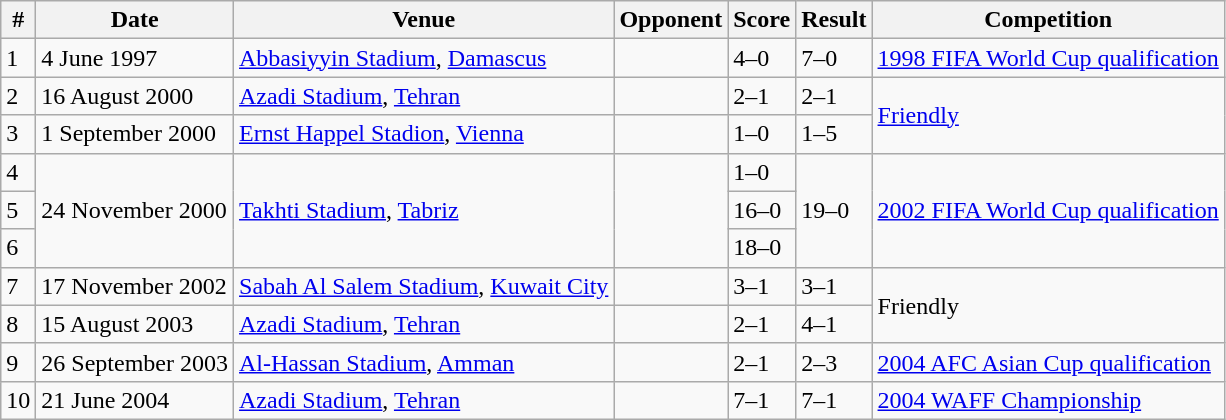<table class="wikitable">
<tr>
<th>#</th>
<th>Date</th>
<th>Venue</th>
<th>Opponent</th>
<th>Score</th>
<th>Result</th>
<th>Competition</th>
</tr>
<tr>
<td>1</td>
<td>4 June 1997</td>
<td><a href='#'>Abbasiyyin Stadium</a>, <a href='#'>Damascus</a></td>
<td></td>
<td>4–0</td>
<td>7–0</td>
<td><a href='#'>1998 FIFA World Cup qualification</a></td>
</tr>
<tr>
<td>2</td>
<td>16 August 2000</td>
<td><a href='#'>Azadi Stadium</a>, <a href='#'>Tehran</a></td>
<td></td>
<td>2–1</td>
<td>2–1</td>
<td rowspan="2"><a href='#'>Friendly</a></td>
</tr>
<tr>
<td>3</td>
<td>1 September 2000</td>
<td><a href='#'>Ernst Happel Stadion</a>, <a href='#'>Vienna</a></td>
<td></td>
<td>1–0</td>
<td>1–5</td>
</tr>
<tr>
<td>4</td>
<td rowspan="3">24 November 2000</td>
<td rowspan="3"><a href='#'>Takhti Stadium</a>, <a href='#'>Tabriz</a></td>
<td rowspan="3"></td>
<td>1–0</td>
<td rowspan="3">19–0</td>
<td rowspan="3"><a href='#'>2002 FIFA World Cup qualification</a></td>
</tr>
<tr>
<td>5</td>
<td>16–0</td>
</tr>
<tr>
<td>6</td>
<td>18–0</td>
</tr>
<tr>
<td>7</td>
<td>17 November 2002</td>
<td><a href='#'>Sabah Al Salem Stadium</a>, <a href='#'>Kuwait City</a></td>
<td></td>
<td>3–1</td>
<td>3–1</td>
<td rowspan="2">Friendly</td>
</tr>
<tr>
<td>8</td>
<td>15 August 2003</td>
<td><a href='#'>Azadi Stadium</a>, <a href='#'>Tehran</a></td>
<td></td>
<td>2–1</td>
<td>4–1</td>
</tr>
<tr>
<td>9</td>
<td>26 September 2003</td>
<td><a href='#'>Al-Hassan Stadium</a>, <a href='#'>Amman</a></td>
<td></td>
<td>2–1</td>
<td>2–3</td>
<td><a href='#'>2004 AFC Asian Cup qualification</a></td>
</tr>
<tr>
<td>10</td>
<td>21 June 2004</td>
<td><a href='#'>Azadi Stadium</a>, <a href='#'>Tehran</a></td>
<td></td>
<td>7–1</td>
<td>7–1</td>
<td><a href='#'>2004 WAFF Championship</a></td>
</tr>
</table>
